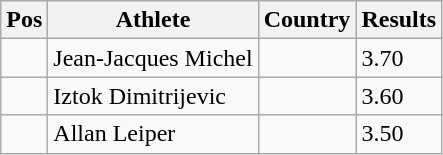<table class="wikitable">
<tr>
<th>Pos</th>
<th>Athlete</th>
<th>Country</th>
<th>Results</th>
</tr>
<tr>
<td align="center"></td>
<td>Jean-Jacques Michel</td>
<td></td>
<td>3.70</td>
</tr>
<tr>
<td align="center"></td>
<td>Iztok Dimitrijevic</td>
<td></td>
<td>3.60</td>
</tr>
<tr>
<td align="center"></td>
<td>Allan Leiper</td>
<td></td>
<td>3.50</td>
</tr>
</table>
